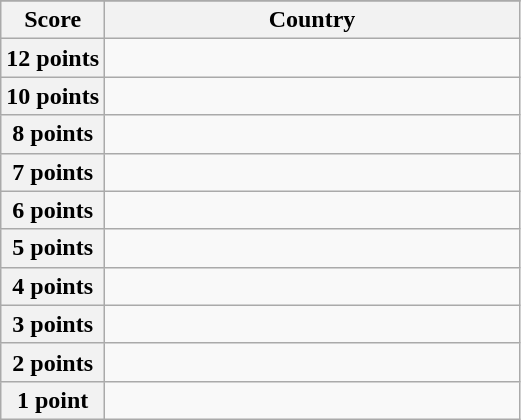<table class="wikitable">
<tr>
</tr>
<tr>
<th scope="col" width="20%">Score</th>
<th scope="col">Country</th>
</tr>
<tr>
<th scope="row">12 points</th>
<td></td>
</tr>
<tr>
<th scope="row">10 points</th>
<td></td>
</tr>
<tr>
<th scope="row">8 points</th>
<td></td>
</tr>
<tr>
<th scope="row">7 points</th>
<td></td>
</tr>
<tr>
<th scope="row">6 points</th>
<td></td>
</tr>
<tr>
<th scope="row">5 points</th>
<td></td>
</tr>
<tr>
<th scope="row">4 points</th>
<td></td>
</tr>
<tr>
<th scope="row">3 points</th>
<td></td>
</tr>
<tr>
<th scope="row">2 points</th>
<td></td>
</tr>
<tr>
<th scope="row">1 point</th>
<td></td>
</tr>
</table>
